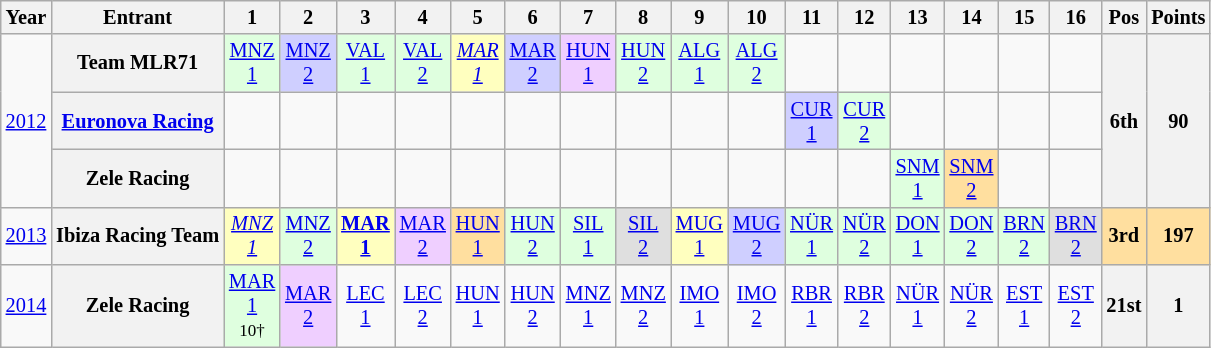<table class="wikitable" style="text-align:center; font-size:85%">
<tr>
<th>Year</th>
<th>Entrant</th>
<th>1</th>
<th>2</th>
<th>3</th>
<th>4</th>
<th>5</th>
<th>6</th>
<th>7</th>
<th>8</th>
<th>9</th>
<th>10</th>
<th>11</th>
<th>12</th>
<th>13</th>
<th>14</th>
<th>15</th>
<th>16</th>
<th>Pos</th>
<th>Points</th>
</tr>
<tr>
<td rowspan=3><a href='#'>2012</a></td>
<th nowrap>Team MLR71</th>
<td style="background:#DFFFDF;"><a href='#'>MNZ<br>1</a><br></td>
<td style="background:#CFCFFF;"><a href='#'>MNZ<br>2</a><br></td>
<td style="background:#DFFFDF;"><a href='#'>VAL<br>1</a><br></td>
<td style="background:#DFFFDF;"><a href='#'>VAL<br>2</a><br></td>
<td style="background:#FFFFBF;"><em><a href='#'>MAR<br>1</a></em><br></td>
<td style="background:#CFCFFF;"><a href='#'>MAR<br>2</a><br></td>
<td style="background:#EFCFFF;"><a href='#'>HUN<br>1</a><br></td>
<td style="background:#DFFFDF;"><a href='#'>HUN<br>2</a><br></td>
<td style="background:#DFFFDF;"><a href='#'>ALG<br>1</a><br></td>
<td style="background:#DFFFDF;"><a href='#'>ALG<br>2</a><br></td>
<td></td>
<td></td>
<td></td>
<td></td>
<td></td>
<td></td>
<th rowspan=3>6th</th>
<th rowspan=3>90</th>
</tr>
<tr>
<th nowrap><a href='#'>Euronova Racing</a></th>
<td></td>
<td></td>
<td></td>
<td></td>
<td></td>
<td></td>
<td></td>
<td></td>
<td></td>
<td></td>
<td style="background:#CFCFFF;"><a href='#'>CUR<br>1</a><br></td>
<td style="background:#DFFFDF;"><a href='#'>CUR<br>2</a><br></td>
<td></td>
<td></td>
<td></td>
<td></td>
</tr>
<tr>
<th nowrap>Zele Racing</th>
<td></td>
<td></td>
<td></td>
<td></td>
<td></td>
<td></td>
<td></td>
<td></td>
<td></td>
<td></td>
<td></td>
<td></td>
<td style="background:#DFFFDF;"><a href='#'>SNM<br>1</a><br></td>
<td style="background:#FFDF9F;"><a href='#'>SNM<br>2</a><br></td>
<td></td>
<td></td>
</tr>
<tr>
<td><a href='#'>2013</a></td>
<th nowrap>Ibiza Racing Team</th>
<td style="background:#FFFFBF;"><em><a href='#'>MNZ<br>1</a></em><br></td>
<td style="background:#DFFFDF;"><a href='#'>MNZ<br>2</a><br></td>
<td style="background:#FFFFBF;"><strong><a href='#'>MAR<br>1</a></strong><br></td>
<td style="background:#EFCFFF;"><a href='#'>MAR<br>2</a><br></td>
<td style="background:#FFDF9F;"><a href='#'>HUN<br>1</a><br></td>
<td style="background:#DFFFDF;"><a href='#'>HUN<br>2</a><br></td>
<td style="background:#DFFFDF;"><a href='#'>SIL<br>1</a><br></td>
<td style="background:#DFDFDF;"><a href='#'>SIL<br>2</a><br></td>
<td style="background:#FFFFBF;"><a href='#'>MUG<br>1</a><br></td>
<td style="background:#CFCFFF;"><a href='#'>MUG<br>2</a><br></td>
<td style="background:#DFFFDF;"><a href='#'>NÜR<br>1</a><br></td>
<td style="background:#DFFFDF;"><a href='#'>NÜR<br>2</a><br></td>
<td style="background:#DFFFDF;"><a href='#'>DON<br>1</a><br></td>
<td style="background:#DFFFDF;"><a href='#'>DON<br>2</a><br></td>
<td style="background:#DFFFDF;"><a href='#'>BRN<br>2</a><br></td>
<td style="background:#DFDFDF;"><a href='#'>BRN<br>2</a><br></td>
<td style="background:#FFDF9F;"><strong>3rd</strong></td>
<td style="background:#FFDF9F;"><strong>197</strong></td>
</tr>
<tr>
<td><a href='#'>2014</a></td>
<th nowrap>Zele Racing</th>
<td style="background:#DFFFDF;"><a href='#'>MAR<br>1</a><br><small>10†</small></td>
<td style="background:#EFCFFF;"><a href='#'>MAR<br>2</a><br></td>
<td><a href='#'>LEC<br>1</a></td>
<td><a href='#'>LEC<br>2</a></td>
<td><a href='#'>HUN<br>1</a></td>
<td><a href='#'>HUN<br>2</a></td>
<td><a href='#'>MNZ<br>1</a></td>
<td><a href='#'>MNZ<br>2</a></td>
<td><a href='#'>IMO<br>1</a></td>
<td><a href='#'>IMO<br>2</a></td>
<td><a href='#'>RBR<br>1</a></td>
<td><a href='#'>RBR<br>2</a></td>
<td><a href='#'>NÜR<br>1</a></td>
<td><a href='#'>NÜR<br>2</a></td>
<td><a href='#'>EST<br>1</a></td>
<td><a href='#'>EST<br>2</a></td>
<th>21st</th>
<th>1</th>
</tr>
</table>
